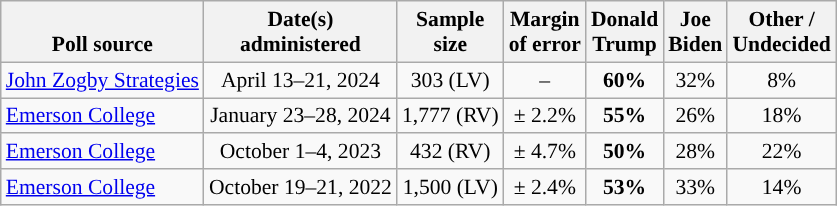<table class="wikitable sortable mw-datatable" style="font-size:90%;text-align:center;line-height:17px">
<tr valign=bottom>
<th>Poll source</th>
<th>Date(s)<br>administered</th>
<th>Sample<br>size</th>
<th>Margin<br>of error</th>
<th class="unsortable">Donald<br>Trump<br></th>
<th class="unsortable">Joe<br>Biden<br></th>
<th class="unsortable">Other /<br>Undecided</th>
</tr>
<tr>
<td style="text-align:left;"><a href='#'>John Zogby Strategies</a></td>
<td data-sort-value="2024-05-01">April 13–21, 2024</td>
<td>303 (LV)</td>
<td>–</td>
<td style="background-color:"><strong>60%</strong></td>
<td>32%</td>
<td>8%</td>
</tr>
<tr>
<td style="text-align:left;"><a href='#'>Emerson College</a></td>
<td data-sort-value="2024-02-02">January 23–28, 2024</td>
<td>1,777 (RV)</td>
<td>± 2.2%</td>
<td style="background-color:"><strong>55%</strong></td>
<td>26%</td>
<td>18%</td>
</tr>
<tr>
<td style="text-align:left;"><a href='#'>Emerson College</a></td>
<td data-sort-value="2022-10-21">October 1–4, 2023</td>
<td>432 (RV)</td>
<td>± 4.7%</td>
<td style="background-color:"><strong>50%</strong></td>
<td>28%</td>
<td>22%</td>
</tr>
<tr>
<td style="text-align:left;"><a href='#'>Emerson College</a></td>
<td data-sort-value="2022-10-21">October 19–21, 2022</td>
<td>1,500 (LV)</td>
<td>± 2.4%</td>
<td style="background-color:"><strong>53%</strong></td>
<td>33%</td>
<td>14%</td>
</tr>
</table>
